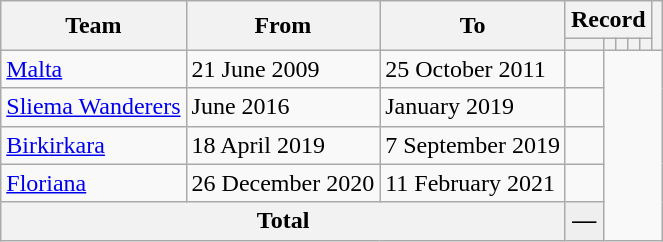<table style="text-align: center" class="wikitable">
<tr>
<th rowspan="2">Team</th>
<th rowspan="2">From</th>
<th rowspan="2">To</th>
<th colspan="5">Record</th>
<th rowspan="2"></th>
</tr>
<tr>
<th></th>
<th></th>
<th></th>
<th></th>
<th></th>
</tr>
<tr>
<td align="left"><a href='#'>Malta</a></td>
<td align="left">21 June 2009</td>
<td align="left">25 October 2011<br></td>
<td style="text-align:center"></td>
</tr>
<tr>
<td align="left"><a href='#'>Sliema Wanderers</a></td>
<td align="left">June 2016</td>
<td align="left">January 2019<br></td>
<td style="text-align:center"></td>
</tr>
<tr>
<td align="left"><a href='#'>Birkirkara</a></td>
<td align="left">18 April 2019</td>
<td align="left">7 September 2019<br></td>
<td style="text-align:center"></td>
</tr>
<tr>
<td align="left"><a href='#'>Floriana</a></td>
<td align="left">26 December 2020</td>
<td align="left">11 February 2021<br></td>
<td style="text-align:center"></td>
</tr>
<tr>
<th colspan="3">Total<br></th>
<th style="font-weight:bold;background:#efefef;text-align:center">—</th>
</tr>
</table>
